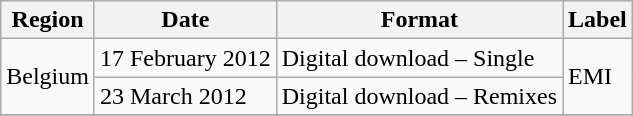<table class=wikitable>
<tr>
<th>Region</th>
<th>Date</th>
<th>Format</th>
<th>Label</th>
</tr>
<tr>
<td rowspan="2">Belgium</td>
<td>17 February 2012</td>
<td>Digital download – Single</td>
<td rowspan="2">EMI</td>
</tr>
<tr>
<td>23 March 2012</td>
<td>Digital download – Remixes</td>
</tr>
<tr>
</tr>
</table>
